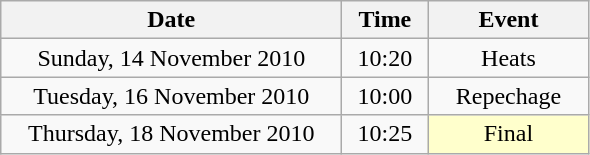<table class = "wikitable" style="text-align:center;">
<tr>
<th width=220>Date</th>
<th width=50>Time</th>
<th width=100>Event</th>
</tr>
<tr>
<td>Sunday, 14 November 2010</td>
<td>10:20</td>
<td>Heats</td>
</tr>
<tr>
<td>Tuesday, 16 November 2010</td>
<td>10:00</td>
<td>Repechage</td>
</tr>
<tr>
<td>Thursday, 18 November 2010</td>
<td>10:25</td>
<td bgcolor=ffffcc>Final</td>
</tr>
</table>
